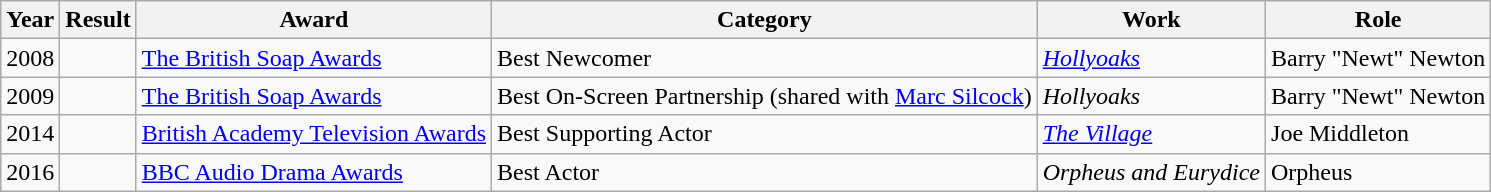<table class="wikitable sortable">
<tr>
<th>Year</th>
<th>Result</th>
<th>Award</th>
<th>Category</th>
<th>Work</th>
<th>Role</th>
</tr>
<tr>
<td>2008</td>
<td></td>
<td><a href='#'>The British Soap Awards</a></td>
<td>Best Newcomer</td>
<td><em><a href='#'>Hollyoaks</a></em></td>
<td>Barry "Newt" Newton</td>
</tr>
<tr>
<td>2009</td>
<td></td>
<td><a href='#'>The British Soap Awards</a></td>
<td>Best On-Screen Partnership (shared with <a href='#'>Marc Silcock</a>)</td>
<td><em>Hollyoaks</em></td>
<td>Barry "Newt" Newton</td>
</tr>
<tr>
<td>2014</td>
<td></td>
<td><a href='#'>British Academy Television Awards</a></td>
<td>Best Supporting Actor</td>
<td><em><a href='#'>The Village</a></em></td>
<td>Joe Middleton</td>
</tr>
<tr>
<td>2016</td>
<td></td>
<td><a href='#'>BBC Audio Drama Awards</a></td>
<td>Best Actor</td>
<td><em>Orpheus and Eurydice</em></td>
<td>Orpheus</td>
</tr>
</table>
